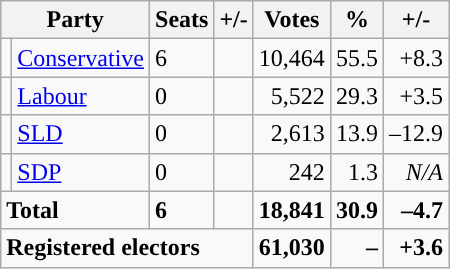<table class="wikitable sortable">
<tr>
<th colspan="2">Party</th>
<th>Seats</th>
<th>+/-</th>
<th>Votes</th>
<th>%</th>
<th>+/-</th>
</tr>
<tr>
<td style="background-color: "></td>
<td><a href='#'>Conservative</a></td>
<td>6</td>
<td></td>
<td style="text-align:right;">10,464</td>
<td style="text-align:right;">55.5</td>
<td style="text-align:right;">+8.3</td>
</tr>
<tr>
<td style="background-color: "></td>
<td><a href='#'>Labour</a></td>
<td>0</td>
<td></td>
<td style="text-align:right;">5,522</td>
<td style="text-align:right;">29.3</td>
<td style="text-align:right;">+3.5</td>
</tr>
<tr>
<td style="background-color: "></td>
<td><a href='#'>SLD</a></td>
<td>0</td>
<td></td>
<td style="text-align:right;">2,613</td>
<td style="text-align:right;">13.9</td>
<td style="text-align:right;">–12.9</td>
</tr>
<tr>
<td style="background-color: "></td>
<td><a href='#'>SDP</a></td>
<td>0</td>
<td></td>
<td style="text-align:right;">242</td>
<td style="text-align:right;">1.3</td>
<td style="text-align:right;"><em>N/A</em></td>
</tr>
<tr>
<td colspan="2"><strong>Total</strong></td>
<td><strong>6</strong></td>
<td></td>
<td style="text-align:right;"><strong>18,841</strong></td>
<td style="text-align:right;"><strong>30.9</strong></td>
<td style="text-align:right;"><strong>–4.7</strong></td>
</tr>
<tr>
<td colspan="4"><strong>Registered electors</strong></td>
<td style="text-align:right;"><strong>61,030</strong></td>
<td style="text-align:right;"><strong>–</strong></td>
<td style="text-align:right;"><strong>+3.6</strong></td>
</tr>
</table>
